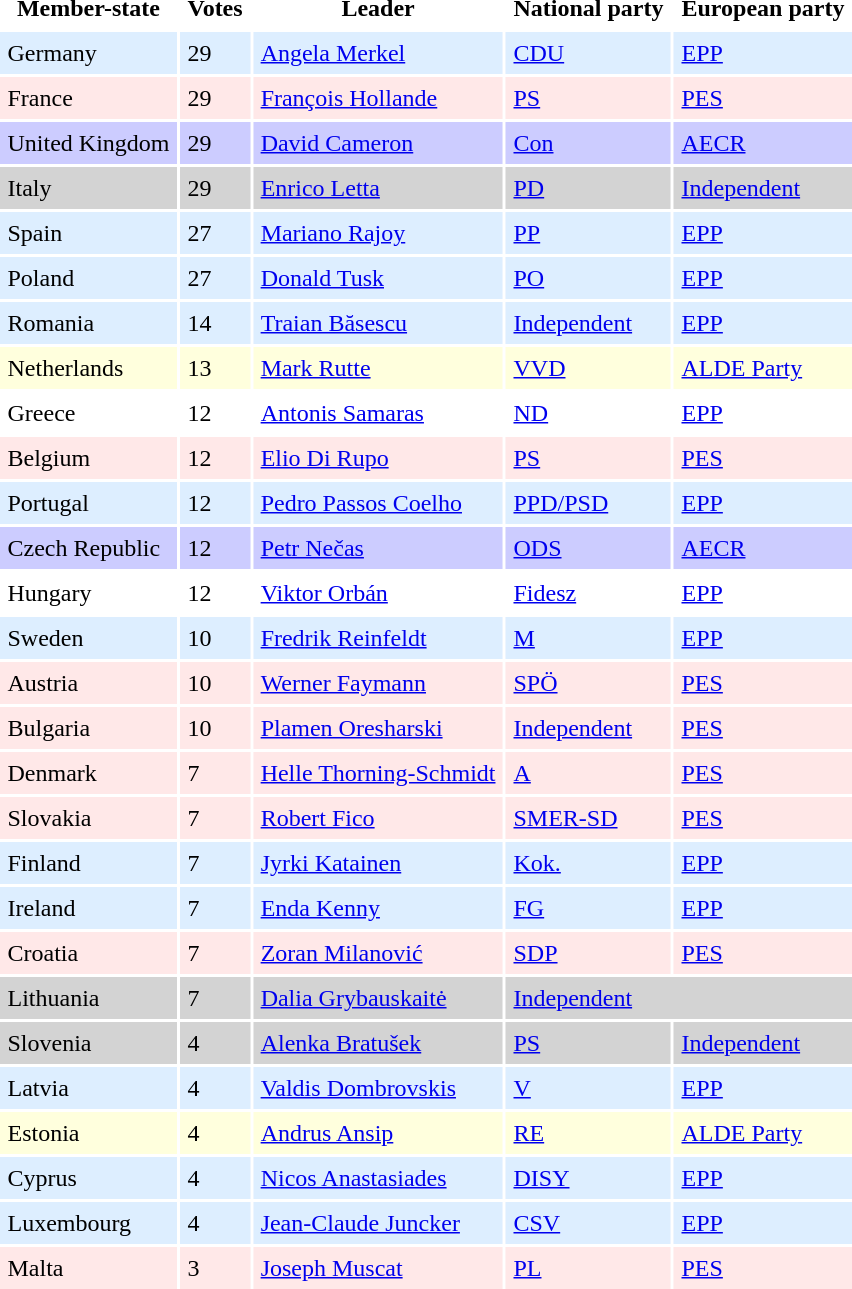<table border=0 cellpadding=5 cellspacing=2>
<tr ----bgcolor=lightgrey>
<th>Member-state</th>
<th>Votes</th>
<th>Leader</th>
<th>National party</th>
<th>European party</th>
</tr>
<tr ---- bgcolor=#DDEEFF>
<td>Germany</td>
<td>29</td>
<td><a href='#'>Angela Merkel</a></td>
<td><a href='#'>CDU</a></td>
<td><a href='#'>EPP</a></td>
</tr>
<tr ---- bgcolor=#FFE8E8>
<td>France</td>
<td>29</td>
<td><a href='#'>François Hollande</a></td>
<td><a href='#'>PS</a></td>
<td><a href='#'>PES</a></td>
</tr>
<tr ---- bgcolor=#CCCCFF>
<td>United Kingdom</td>
<td>29</td>
<td><a href='#'>David Cameron</a></td>
<td><a href='#'>Con</a></td>
<td><a href='#'>AECR</a></td>
</tr>
<tr ---- bgcolor=lightgrey>
<td>Italy</td>
<td>29</td>
<td><a href='#'>Enrico Letta</a></td>
<td><a href='#'>PD</a></td>
<td><a href='#'>Independent</a></td>
</tr>
<tr ---- bgcolor=#DDEEFF>
<td>Spain</td>
<td>27</td>
<td><a href='#'>Mariano Rajoy</a></td>
<td><a href='#'>PP</a></td>
<td><a href='#'>EPP</a></td>
</tr>
<tr ---- bgcolor=#DDEEFF>
<td>Poland</td>
<td>27</td>
<td><a href='#'>Donald Tusk</a></td>
<td><a href='#'>PO</a></td>
<td><a href='#'>EPP</a></td>
</tr>
<tr ---- bgcolor=#DDEEFF>
<td>Romania</td>
<td>14</td>
<td><a href='#'>Traian Băsescu</a></td>
<td><a href='#'>Independent</a></td>
<td><a href='#'>EPP</a></td>
</tr>
<tr ---- bgcolor=#FFFFDD>
<td>Netherlands</td>
<td>13</td>
<td><a href='#'>Mark Rutte</a></td>
<td><a href='#'>VVD</a></td>
<td><a href='#'>ALDE Party</a></td>
</tr>
<tr ----bgcolor=#DDEEFF>
<td>Greece</td>
<td>12</td>
<td><a href='#'>Antonis Samaras</a></td>
<td><a href='#'>ND</a></td>
<td><a href='#'>EPP</a></td>
</tr>
<tr ---- bgcolor=#FFE8E8>
<td>Belgium</td>
<td>12</td>
<td><a href='#'>Elio Di Rupo</a></td>
<td><a href='#'>PS</a></td>
<td><a href='#'>PES</a></td>
</tr>
<tr ---- bgcolor=#DDEEFF>
<td>Portugal</td>
<td>12</td>
<td><a href='#'>Pedro Passos Coelho</a></td>
<td><a href='#'>PPD/PSD</a></td>
<td><a href='#'>EPP</a></td>
</tr>
<tr ---- bgcolor=#CCCCFF>
<td>Czech Republic</td>
<td>12</td>
<td><a href='#'>Petr Nečas</a></td>
<td><a href='#'>ODS</a></td>
<td><a href='#'>AECR</a></td>
</tr>
<tr ----bgcolor=#DDEEFF>
<td>Hungary</td>
<td>12</td>
<td><a href='#'>Viktor Orbán</a></td>
<td><a href='#'>Fidesz</a></td>
<td><a href='#'>EPP</a></td>
</tr>
<tr ---- bgcolor=#DDEEFF>
<td>Sweden</td>
<td>10</td>
<td><a href='#'>Fredrik Reinfeldt</a></td>
<td><a href='#'>M</a></td>
<td><a href='#'>EPP</a></td>
</tr>
<tr ---- bgcolor=#FFE8E8>
<td>Austria</td>
<td>10</td>
<td><a href='#'>Werner Faymann</a></td>
<td><a href='#'>SPÖ</a></td>
<td><a href='#'>PES</a></td>
</tr>
<tr ---- bgcolor=#FFE8E8>
<td>Bulgaria</td>
<td>10</td>
<td><a href='#'>Plamen Oresharski</a></td>
<td><a href='#'>Independent</a></td>
<td><a href='#'>PES</a></td>
</tr>
<tr ---- bgcolor=#FFE8E8>
<td>Denmark</td>
<td>7</td>
<td><a href='#'>Helle Thorning-Schmidt</a></td>
<td><a href='#'>A</a></td>
<td><a href='#'>PES</a></td>
</tr>
<tr ---- bgcolor=#FFE8E8>
<td>Slovakia</td>
<td>7</td>
<td><a href='#'>Robert Fico</a></td>
<td><a href='#'>SMER-SD</a></td>
<td><a href='#'>PES</a></td>
</tr>
<tr ---- bgcolor=#DDEEFF>
<td>Finland</td>
<td>7</td>
<td><a href='#'>Jyrki Katainen</a></td>
<td><a href='#'>Kok.</a></td>
<td><a href='#'>EPP</a></td>
</tr>
<tr ---- bgcolor=#DDEEFF>
<td>Ireland</td>
<td>7</td>
<td><a href='#'>Enda Kenny</a></td>
<td><a href='#'>FG</a></td>
<td><a href='#'>EPP</a></td>
</tr>
<tr ---- bgcolor=#FFE8E8>
<td>Croatia</td>
<td>7</td>
<td><a href='#'>Zoran Milanović</a></td>
<td><a href='#'>SDP</a></td>
<td><a href='#'>PES</a></td>
</tr>
<tr ---- bgcolor=lightgrey>
<td>Lithuania</td>
<td>7</td>
<td><a href='#'>Dalia Grybauskaitė</a></td>
<td colspan=2><a href='#'>Independent</a></td>
</tr>
<tr ---- bgcolor=lightgrey>
<td>Slovenia</td>
<td>4</td>
<td><a href='#'>Alenka Bratušek</a></td>
<td><a href='#'>PS</a></td>
<td><a href='#'>Independent</a></td>
</tr>
<tr ---- bgcolor=#DDEEFF>
<td>Latvia</td>
<td>4</td>
<td><a href='#'>Valdis Dombrovskis</a></td>
<td><a href='#'>V</a></td>
<td><a href='#'>EPP</a></td>
</tr>
<tr ---- bgcolor=#FFFFDD>
<td>Estonia</td>
<td>4</td>
<td><a href='#'>Andrus Ansip</a></td>
<td><a href='#'>RE</a></td>
<td><a href='#'>ALDE Party</a></td>
</tr>
<tr ---- bgcolor=#DDEEFF>
<td>Cyprus</td>
<td>4</td>
<td><a href='#'>Nicos Anastasiades</a></td>
<td><a href='#'>DISY</a></td>
<td><a href='#'>EPP</a></td>
</tr>
<tr ---- bgcolor=#DDEEFF>
<td>Luxembourg</td>
<td>4</td>
<td><a href='#'>Jean-Claude Juncker</a></td>
<td><a href='#'>CSV</a></td>
<td><a href='#'>EPP</a></td>
</tr>
<tr ---- bgcolor=#FFE8E8>
<td>Malta</td>
<td>3</td>
<td><a href='#'>Joseph Muscat</a></td>
<td><a href='#'>PL</a></td>
<td><a href='#'>PES</a></td>
</tr>
</table>
